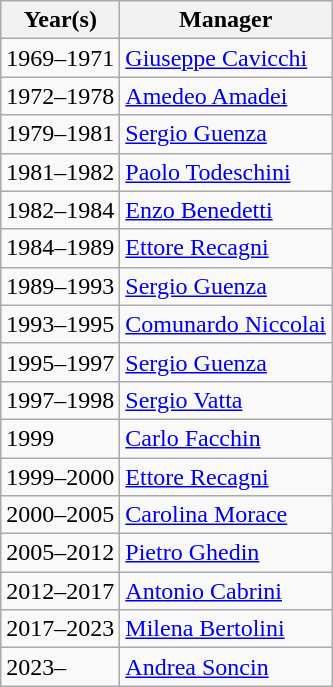<table class="wikitable sortable">
<tr>
<th>Year(s)</th>
<th>Manager</th>
</tr>
<tr>
<td>1969–1971</td>
<td><a href='#'>Giuseppe Cavicchi</a></td>
</tr>
<tr>
<td>1972–1978</td>
<td><a href='#'>Amedeo Amadei</a></td>
</tr>
<tr>
<td>1979–1981</td>
<td><a href='#'>Sergio Guenza</a></td>
</tr>
<tr>
<td>1981–1982</td>
<td><a href='#'>Paolo Todeschini</a></td>
</tr>
<tr>
<td>1982–1984</td>
<td><a href='#'>Enzo Benedetti</a></td>
</tr>
<tr>
<td>1984–1989</td>
<td><a href='#'>Ettore Recagni</a></td>
</tr>
<tr>
<td>1989–1993</td>
<td><a href='#'>Sergio Guenza</a></td>
</tr>
<tr>
<td>1993–1995</td>
<td><a href='#'>Comunardo Niccolai</a></td>
</tr>
<tr>
<td>1995–1997</td>
<td><a href='#'>Sergio Guenza</a></td>
</tr>
<tr>
<td>1997–1998</td>
<td><a href='#'>Sergio Vatta</a></td>
</tr>
<tr>
<td>1999</td>
<td><a href='#'>Carlo Facchin</a></td>
</tr>
<tr>
<td>1999–2000</td>
<td><a href='#'>Ettore Recagni</a></td>
</tr>
<tr>
<td>2000–2005</td>
<td><a href='#'>Carolina Morace</a></td>
</tr>
<tr>
<td>2005–2012</td>
<td><a href='#'>Pietro Ghedin</a></td>
</tr>
<tr>
<td>2012–2017</td>
<td><a href='#'>Antonio Cabrini</a></td>
</tr>
<tr>
<td>2017–2023</td>
<td><a href='#'>Milena Bertolini</a></td>
</tr>
<tr>
<td>2023–</td>
<td><a href='#'>Andrea Soncin</a></td>
</tr>
</table>
